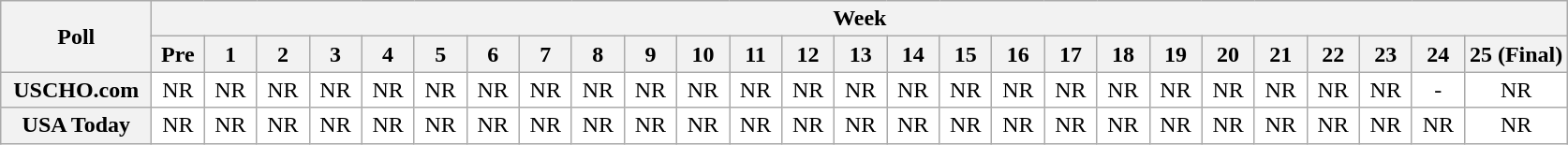<table class="wikitable" style="white-space:nowrap;">
<tr>
<th scope="col" width="100" rowspan="2">Poll</th>
<th colspan="26">Week</th>
</tr>
<tr>
<th scope="col" width="30">Pre</th>
<th scope="col" width="30">1</th>
<th scope="col" width="30">2</th>
<th scope="col" width="30">3</th>
<th scope="col" width="30">4</th>
<th scope="col" width="30">5</th>
<th scope="col" width="30">6</th>
<th scope="col" width="30">7</th>
<th scope="col" width="30">8</th>
<th scope="col" width="30">9</th>
<th scope="col" width="30">10</th>
<th scope="col" width="30">11</th>
<th scope="col" width="30">12</th>
<th scope="col" width="30">13</th>
<th scope="col" width="30">14</th>
<th scope="col" width="30">15</th>
<th scope="col" width="30">16</th>
<th scope="col" width="30">17</th>
<th scope="col" width="30">18</th>
<th scope="col" width="30">19</th>
<th scope="col" width="30">20</th>
<th scope="col" width="30">21</th>
<th scope="col" width="30">22</th>
<th scope="col" width="30">23</th>
<th scope="col" width="30">24</th>
<th scope="col" width="30">25 (Final)</th>
</tr>
<tr style="text-align:center;">
<th>USCHO.com</th>
<td bgcolor=FFFFFF>NR</td>
<td bgcolor=FFFFFF>NR</td>
<td bgcolor=FFFFFF>NR</td>
<td bgcolor=FFFFFF>NR</td>
<td bgcolor=FFFFFF>NR</td>
<td bgcolor=FFFFFF>NR</td>
<td bgcolor=FFFFFF>NR</td>
<td bgcolor=FFFFFF>NR</td>
<td bgcolor=FFFFFF>NR</td>
<td bgcolor=FFFFFF>NR</td>
<td bgcolor=FFFFFF>NR</td>
<td bgcolor=FFFFFF>NR</td>
<td bgcolor=FFFFFF>NR</td>
<td bgcolor=FFFFFF>NR</td>
<td bgcolor=FFFFFF>NR</td>
<td bgcolor=FFFFFF>NR</td>
<td bgcolor=FFFFFF>NR</td>
<td bgcolor=FFFFFF>NR</td>
<td bgcolor=FFFFFF>NR</td>
<td bgcolor=FFFFFF>NR</td>
<td bgcolor=FFFFFF>NR</td>
<td bgcolor=FFFFFF>NR</td>
<td bgcolor=FFFFFF>NR</td>
<td bgcolor=FFFFFF>NR</td>
<td bgcolor=FFFFFF>-</td>
<td bgcolor=FFFFFF>NR</td>
</tr>
<tr style="text-align:center;">
<th>USA Today</th>
<td bgcolor=FFFFFF>NR</td>
<td bgcolor=FFFFFF>NR</td>
<td bgcolor=FFFFFF>NR</td>
<td bgcolor=FFFFFF>NR</td>
<td bgcolor=FFFFFF>NR</td>
<td bgcolor=FFFFFF>NR</td>
<td bgcolor=FFFFFF>NR</td>
<td bgcolor=FFFFFF>NR</td>
<td bgcolor=FFFFFF>NR</td>
<td bgcolor=FFFFFF>NR</td>
<td bgcolor=FFFFFF>NR</td>
<td bgcolor=FFFFFF>NR</td>
<td bgcolor=FFFFFF>NR</td>
<td bgcolor=FFFFFF>NR</td>
<td bgcolor=FFFFFF>NR</td>
<td bgcolor=FFFFFF>NR</td>
<td bgcolor=FFFFFF>NR</td>
<td bgcolor=FFFFFF>NR</td>
<td bgcolor=FFFFFF>NR</td>
<td bgcolor=FFFFFF>NR</td>
<td bgcolor=FFFFFF>NR</td>
<td bgcolor=FFFFFF>NR</td>
<td bgcolor=FFFFFF>NR</td>
<td bgcolor=FFFFFF>NR</td>
<td bgcolor=FFFFFF>NR</td>
<td bgcolor=FFFFFF>NR</td>
</tr>
</table>
